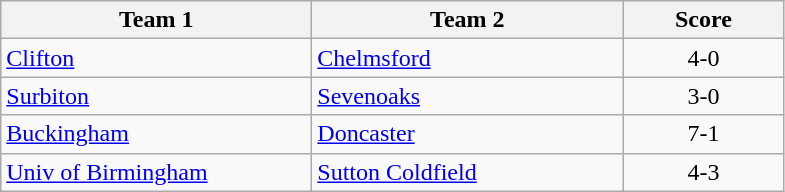<table class="wikitable" style="font-size: 100%">
<tr>
<th width=200>Team 1</th>
<th width=200>Team 2</th>
<th width=100>Score</th>
</tr>
<tr>
<td><a href='#'>Clifton</a></td>
<td><a href='#'>Chelmsford</a></td>
<td align=center>4-0</td>
</tr>
<tr>
<td><a href='#'>Surbiton</a></td>
<td><a href='#'>Sevenoaks</a></td>
<td align=center>3-0</td>
</tr>
<tr>
<td><a href='#'>Buckingham</a></td>
<td><a href='#'>Doncaster</a></td>
<td align=center>7-1</td>
</tr>
<tr>
<td><a href='#'>Univ of Birmingham</a></td>
<td><a href='#'>Sutton Coldfield</a></td>
<td align=center>4-3</td>
</tr>
</table>
